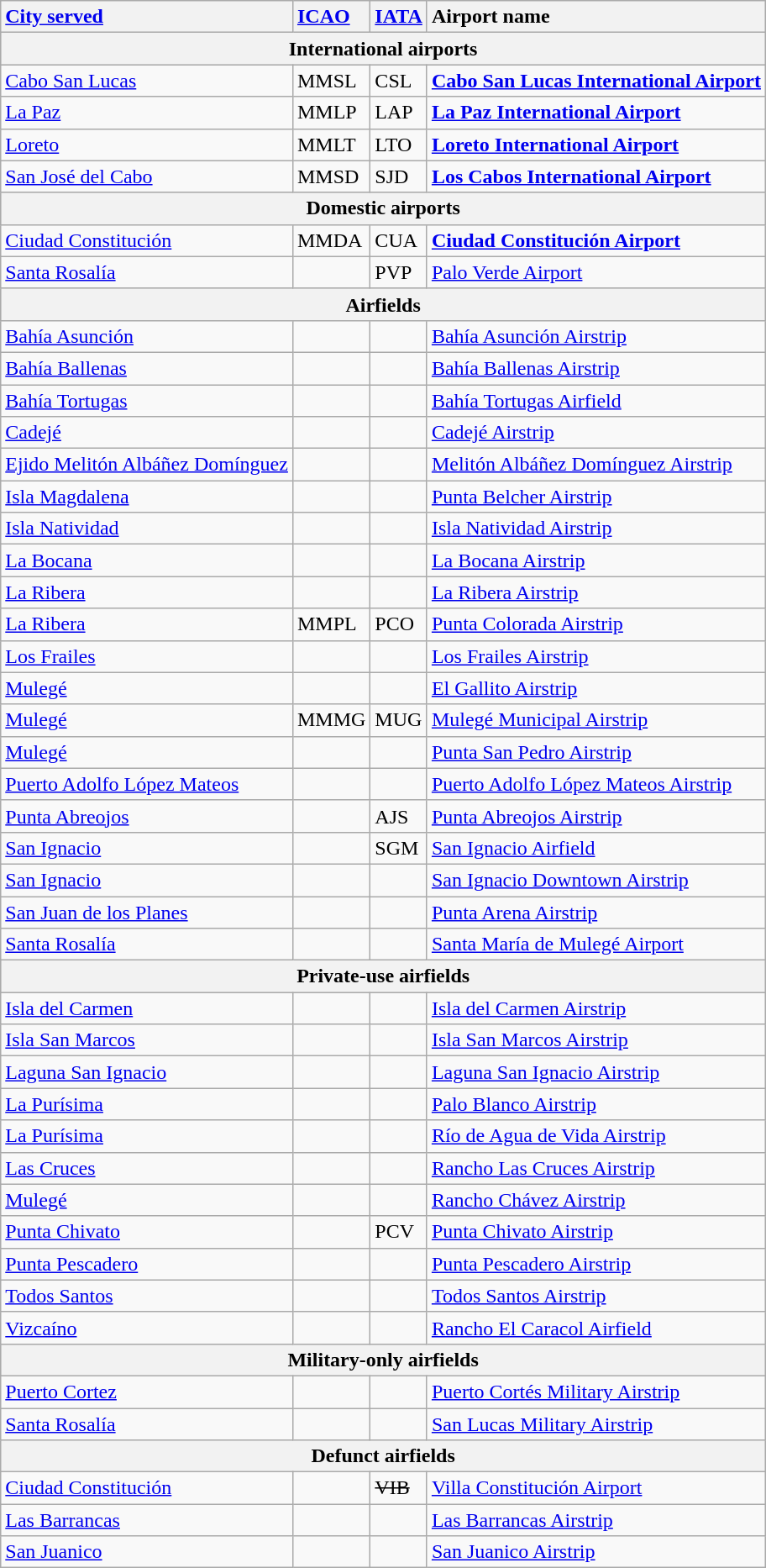<table class="wikitable sortable">
<tr valign=baseline>
<th style="text-align:left;"><a href='#'>City served</a></th>
<th style="text-align:left;"><a href='#'>ICAO</a></th>
<th style="text-align:left;"><a href='#'>IATA</a></th>
<th style="text-align:left;">Airport name</th>
</tr>
<tr style="font-weight:bold; background:#CCCCCC;">
<th colspan="4">International airports</th>
</tr>
<tr valign=top>
<td><a href='#'>Cabo San Lucas</a></td>
<td>MMSL</td>
<td>CSL</td>
<td><strong><a href='#'>Cabo San Lucas International Airport</a></strong></td>
</tr>
<tr valign="top">
<td><a href='#'>La Paz</a></td>
<td>MMLP</td>
<td>LAP</td>
<td><strong><a href='#'>La Paz International Airport</a></strong></td>
</tr>
<tr valign="top">
<td><a href='#'>Loreto</a></td>
<td>MMLT</td>
<td>LTO</td>
<td><strong><a href='#'>Loreto International Airport</a></strong></td>
</tr>
<tr valign="top">
<td><a href='#'>San José del Cabo</a></td>
<td>MMSD</td>
<td>SJD</td>
<td><strong><a href='#'>Los Cabos International Airport</a></strong></td>
</tr>
<tr style="font-weight:bold; background:#CCCCCC;">
<th colspan="4">Domestic airports</th>
</tr>
<tr valign=top>
<td><a href='#'>Ciudad Constitución</a></td>
<td>MMDA</td>
<td>CUA</td>
<td><strong><a href='#'>Ciudad Constitución Airport</a></strong></td>
</tr>
<tr valign="top">
<td><a href='#'>Santa Rosalía</a></td>
<td></td>
<td>PVP</td>
<td><a href='#'>Palo Verde Airport</a></td>
</tr>
<tr style="font-weight:bold; background:#CCCCCC;">
<th colspan="4">Airfields</th>
</tr>
<tr valign=top>
<td><a href='#'>Bahía Asunción</a></td>
<td></td>
<td></td>
<td><a href='#'>Bahía Asunción Airstrip</a></td>
</tr>
<tr valign=top>
<td><a href='#'>Bahía Ballenas</a></td>
<td></td>
<td></td>
<td><a href='#'>Bahía Ballenas Airstrip</a></td>
</tr>
<tr valign=top>
<td><a href='#'>Bahía Tortugas</a></td>
<td></td>
<td></td>
<td><a href='#'>Bahía Tortugas Airfield</a></td>
</tr>
<tr valign=top>
<td><a href='#'>Cadejé</a></td>
<td></td>
<td></td>
<td><a href='#'>Cadejé Airstrip</a></td>
</tr>
<tr valign=top>
<td><a href='#'>Ejido Melitón Albáñez Domínguez</a></td>
<td></td>
<td></td>
<td><a href='#'>Melitón Albáñez Domínguez Airstrip</a></td>
</tr>
<tr valign=top>
<td><a href='#'>Isla Magdalena</a></td>
<td></td>
<td></td>
<td><a href='#'>Punta Belcher Airstrip</a></td>
</tr>
<tr valign=top>
<td><a href='#'>Isla Natividad</a></td>
<td></td>
<td></td>
<td><a href='#'>Isla Natividad Airstrip</a></td>
</tr>
<tr valign=top>
<td><a href='#'>La Bocana</a></td>
<td></td>
<td></td>
<td><a href='#'>La Bocana Airstrip</a></td>
</tr>
<tr valign=top>
<td><a href='#'>La Ribera</a></td>
<td></td>
<td></td>
<td><a href='#'>La Ribera Airstrip</a></td>
</tr>
<tr valign=top>
<td><a href='#'>La Ribera</a></td>
<td>MMPL</td>
<td>PCO</td>
<td><a href='#'>Punta Colorada Airstrip</a></td>
</tr>
<tr valign=top>
<td><a href='#'>Los Frailes</a></td>
<td></td>
<td></td>
<td><a href='#'>Los Frailes Airstrip</a></td>
</tr>
<tr valign=top>
<td><a href='#'>Mulegé</a></td>
<td></td>
<td></td>
<td><a href='#'>El Gallito Airstrip</a></td>
</tr>
<tr valign=top>
<td><a href='#'>Mulegé</a></td>
<td>MMMG</td>
<td>MUG</td>
<td><a href='#'>Mulegé Municipal Airstrip</a></td>
</tr>
<tr valign=top>
<td><a href='#'>Mulegé</a></td>
<td></td>
<td></td>
<td><a href='#'>Punta San Pedro Airstrip</a></td>
</tr>
<tr valign=top>
<td><a href='#'>Puerto Adolfo López Mateos</a></td>
<td></td>
<td></td>
<td><a href='#'>Puerto Adolfo López Mateos Airstrip</a></td>
</tr>
<tr valign=top>
<td><a href='#'>Punta Abreojos</a></td>
<td></td>
<td>AJS</td>
<td><a href='#'>Punta Abreojos Airstrip</a></td>
</tr>
<tr valign=top>
<td><a href='#'>San Ignacio</a></td>
<td></td>
<td>SGM</td>
<td><a href='#'>San Ignacio Airfield</a></td>
</tr>
<tr valign=top>
<td><a href='#'>San Ignacio</a></td>
<td></td>
<td></td>
<td><a href='#'>San Ignacio Downtown Airstrip</a></td>
</tr>
<tr valign=top>
<td><a href='#'>San Juan de los Planes</a></td>
<td></td>
<td></td>
<td><a href='#'>Punta Arena Airstrip</a></td>
</tr>
<tr valign=top>
<td><a href='#'>Santa Rosalía</a></td>
<td></td>
<td></td>
<td><a href='#'>Santa María de Mulegé Airport</a></td>
</tr>
<tr style="font-weight:bold; background:#CCCCCC;">
<th colspan="4">Private-use airfields</th>
</tr>
<tr valign="top">
<td><a href='#'>Isla del Carmen</a></td>
<td></td>
<td></td>
<td><a href='#'>Isla del Carmen Airstrip</a></td>
</tr>
<tr valign="top">
<td><a href='#'>Isla San Marcos</a></td>
<td></td>
<td></td>
<td><a href='#'>Isla San Marcos Airstrip</a></td>
</tr>
<tr valign="top">
<td><a href='#'>Laguna San Ignacio</a></td>
<td></td>
<td></td>
<td><a href='#'>Laguna San Ignacio Airstrip</a></td>
</tr>
<tr valign="top">
<td><a href='#'>La Purísima</a></td>
<td></td>
<td></td>
<td><a href='#'>Palo Blanco Airstrip</a></td>
</tr>
<tr valign="top">
<td><a href='#'>La Purísima</a></td>
<td></td>
<td></td>
<td><a href='#'>Río de Agua de Vida Airstrip</a></td>
</tr>
<tr valign="top">
<td><a href='#'>Las Cruces</a></td>
<td></td>
<td></td>
<td><a href='#'>Rancho Las Cruces Airstrip</a></td>
</tr>
<tr valign="top">
<td><a href='#'>Mulegé</a></td>
<td></td>
<td></td>
<td><a href='#'>Rancho Chávez Airstrip</a></td>
</tr>
<tr valign="top">
<td><a href='#'>Punta Chivato</a></td>
<td></td>
<td>PCV</td>
<td><a href='#'>Punta Chivato Airstrip</a></td>
</tr>
<tr valign="top">
<td><a href='#'>Punta Pescadero</a></td>
<td></td>
<td></td>
<td><a href='#'>Punta Pescadero Airstrip</a></td>
</tr>
<tr valign="top">
<td><a href='#'>Todos Santos</a></td>
<td></td>
<td></td>
<td><a href='#'>Todos Santos Airstrip</a></td>
</tr>
<tr valign="top">
<td><a href='#'>Vizcaíno</a></td>
<td></td>
<td></td>
<td><a href='#'>Rancho El Caracol Airfield</a></td>
</tr>
<tr style="font-weight:bold; background:#CCCCCC;">
<th colspan="4">Military-only airfields</th>
</tr>
<tr valign=top>
<td><a href='#'>Puerto Cortez</a></td>
<td></td>
<td></td>
<td><a href='#'>Puerto Cortés Military Airstrip</a></td>
</tr>
<tr valign=top>
<td><a href='#'>Santa Rosalía</a></td>
<td></td>
<td></td>
<td><a href='#'>San Lucas Military Airstrip</a></td>
</tr>
<tr>
<th colspan="4">Defunct airfields</th>
</tr>
<tr>
<td><a href='#'>Ciudad Constitución</a></td>
<td></td>
<td><s>VIB</s></td>
<td><a href='#'>Villa Constitución Airport</a></td>
</tr>
<tr>
<td><a href='#'>Las Barrancas</a></td>
<td></td>
<td></td>
<td><a href='#'>Las Barrancas Airstrip</a></td>
</tr>
<tr>
<td><a href='#'>San Juanico</a></td>
<td></td>
<td></td>
<td><a href='#'>San Juanico Airstrip</a></td>
</tr>
</table>
